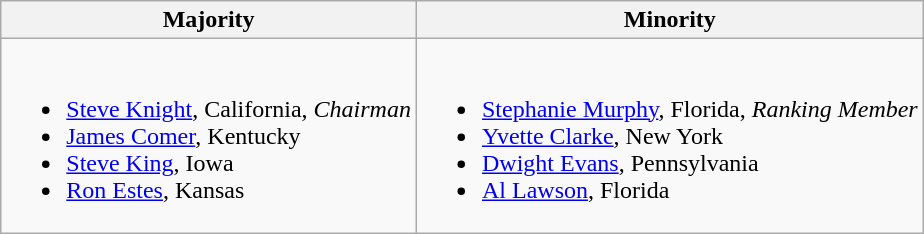<table class=wikitable>
<tr>
<th>Majority</th>
<th>Minority</th>
</tr>
<tr>
<td><br><ul><li><a href='#'>Steve Knight</a>, California, <em>Chairman</em></li><li><a href='#'>James Comer</a>, Kentucky</li><li><a href='#'>Steve King</a>, Iowa</li><li><a href='#'>Ron Estes</a>, Kansas</li></ul></td>
<td><br><ul><li><a href='#'>Stephanie Murphy</a>, Florida, <em>Ranking Member</em></li><li><a href='#'>Yvette Clarke</a>, New York</li><li><a href='#'>Dwight Evans</a>, Pennsylvania</li><li><a href='#'>Al Lawson</a>, Florida</li></ul></td>
</tr>
</table>
